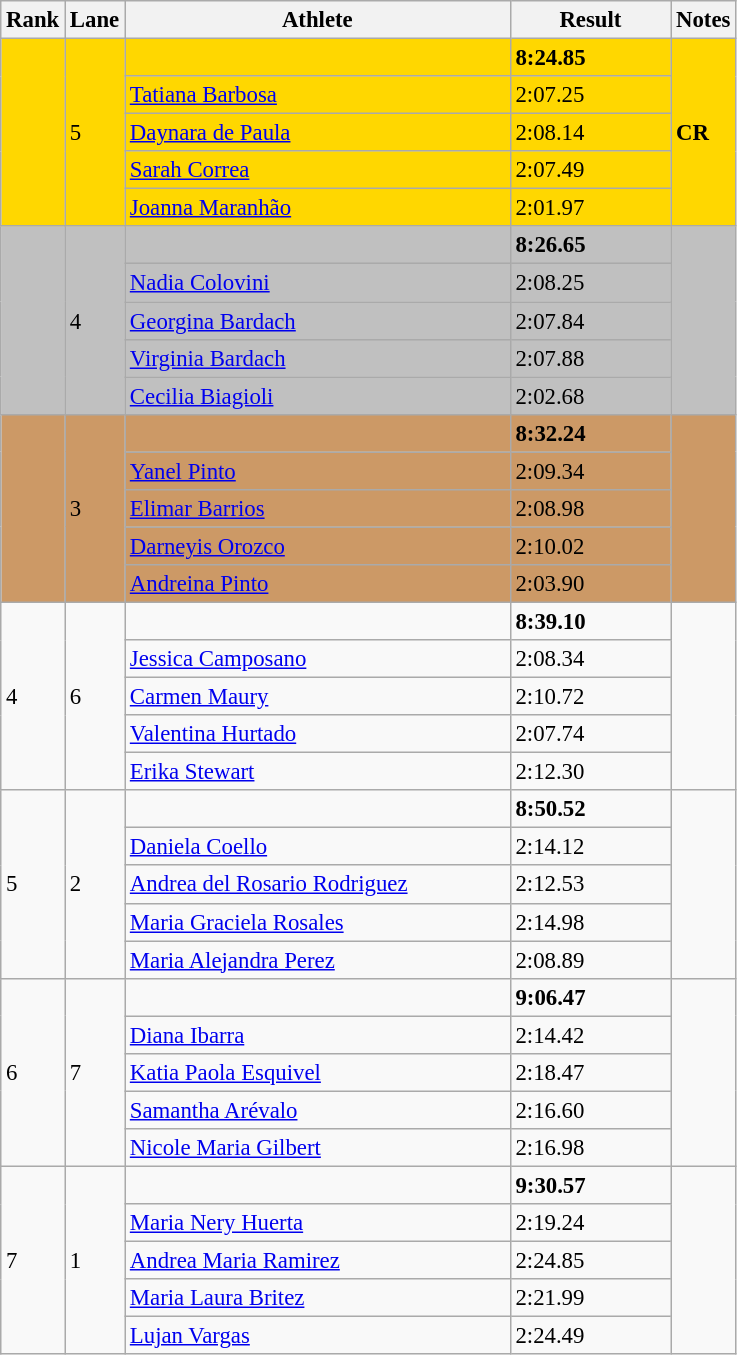<table class="wikitable" style="font-size:95%" style="width:35em;" style="text-align:center">
<tr>
<th>Rank</th>
<th>Lane</th>
<th width=250>Athlete</th>
<th width=100>Result</th>
<th>Notes</th>
</tr>
<tr bgcolor=gold>
<td rowspan=5></td>
<td rowspan=5>5</td>
<td align=left></td>
<td><strong>8:24.85</strong></td>
<td rowspan=5><strong>CR</strong></td>
</tr>
<tr bgcolor=gold>
<td align=left><a href='#'>Tatiana Barbosa</a></td>
<td>2:07.25</td>
</tr>
<tr bgcolor=gold>
<td align=left><a href='#'>Daynara de Paula</a></td>
<td>2:08.14</td>
</tr>
<tr bgcolor=gold>
<td align=left><a href='#'>Sarah Correa</a></td>
<td>2:07.49</td>
</tr>
<tr bgcolor=gold>
<td align=left><a href='#'>Joanna Maranhão</a></td>
<td>2:01.97</td>
</tr>
<tr bgcolor=silver>
<td rowspan=5></td>
<td rowspan=5>4</td>
<td align=left></td>
<td><strong>8:26.65</strong></td>
<td rowspan=5></td>
</tr>
<tr bgcolor=silver>
<td align=left><a href='#'>Nadia Colovini</a></td>
<td>2:08.25</td>
</tr>
<tr bgcolor=silver>
<td align=left><a href='#'>Georgina Bardach</a></td>
<td>2:07.84</td>
</tr>
<tr bgcolor=silver>
<td align=left><a href='#'>Virginia Bardach</a></td>
<td>2:07.88</td>
</tr>
<tr bgcolor=silver>
<td align=left><a href='#'>Cecilia Biagioli</a></td>
<td>2:02.68</td>
</tr>
<tr bgcolor=cc9966>
<td rowspan=5></td>
<td rowspan=5>3</td>
<td align=left></td>
<td><strong>8:32.24</strong></td>
<td rowspan=5></td>
</tr>
<tr bgcolor=cc9966>
<td align=left><a href='#'>Yanel Pinto</a></td>
<td>2:09.34</td>
</tr>
<tr bgcolor=cc9966>
<td align=left><a href='#'>Elimar Barrios</a></td>
<td>2:08.98</td>
</tr>
<tr bgcolor=cc9966>
<td align=left><a href='#'>Darneyis Orozco</a></td>
<td>2:10.02</td>
</tr>
<tr bgcolor=cc9966>
<td align=left><a href='#'>Andreina Pinto</a></td>
<td>2:03.90</td>
</tr>
<tr>
<td rowspan=5>4</td>
<td rowspan=5>6</td>
<td align=left></td>
<td><strong>8:39.10</strong></td>
<td rowspan=5></td>
</tr>
<tr>
<td align=left><a href='#'>Jessica Camposano</a></td>
<td>2:08.34</td>
</tr>
<tr>
<td align=left><a href='#'>Carmen Maury</a></td>
<td>2:10.72</td>
</tr>
<tr>
<td align=left><a href='#'>Valentina Hurtado</a></td>
<td>2:07.74</td>
</tr>
<tr>
<td align=left><a href='#'>Erika Stewart</a></td>
<td>2:12.30</td>
</tr>
<tr>
<td rowspan=5>5</td>
<td rowspan=5>2</td>
<td align=left></td>
<td><strong>8:50.52</strong></td>
<td rowspan=5></td>
</tr>
<tr>
<td align=left><a href='#'>Daniela Coello</a></td>
<td>2:14.12</td>
</tr>
<tr>
<td align=left><a href='#'>Andrea del Rosario Rodriguez</a></td>
<td>2:12.53</td>
</tr>
<tr>
<td align=left><a href='#'>Maria Graciela Rosales</a></td>
<td>2:14.98</td>
</tr>
<tr>
<td align=left><a href='#'>Maria Alejandra Perez</a></td>
<td>2:08.89</td>
</tr>
<tr>
<td rowspan=5>6</td>
<td rowspan=5>7</td>
<td align=left></td>
<td><strong>9:06.47</strong></td>
<td rowspan=5></td>
</tr>
<tr>
<td align=left><a href='#'>Diana Ibarra</a></td>
<td>2:14.42</td>
</tr>
<tr>
<td align=left><a href='#'>Katia Paola Esquivel</a></td>
<td>2:18.47</td>
</tr>
<tr>
<td align=left><a href='#'>Samantha Arévalo</a></td>
<td>2:16.60</td>
</tr>
<tr>
<td align=left><a href='#'>Nicole Maria Gilbert</a></td>
<td>2:16.98</td>
</tr>
<tr>
<td rowspan=5>7</td>
<td rowspan=5>1</td>
<td align=left></td>
<td><strong>9:30.57</strong></td>
<td rowspan=5></td>
</tr>
<tr>
<td align=left><a href='#'>Maria Nery Huerta</a></td>
<td>2:19.24</td>
</tr>
<tr>
<td align=left><a href='#'>Andrea Maria Ramirez</a></td>
<td>2:24.85</td>
</tr>
<tr>
<td align=left><a href='#'>Maria Laura Britez</a></td>
<td>2:21.99</td>
</tr>
<tr>
<td align=left><a href='#'>Lujan Vargas</a></td>
<td>2:24.49</td>
</tr>
</table>
